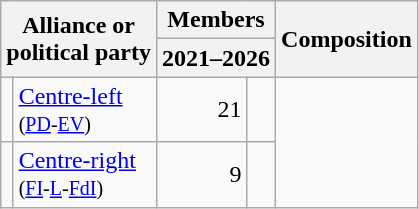<table class="wikitable">
<tr>
<th colspan=2 rowspan=2>Alliance or <br> political party</th>
<th colspan=2>Members</th>
<th rowspan=2>Composition</th>
</tr>
<tr>
<th colspan=2>2021–2026</th>
</tr>
<tr>
<td></td>
<td><a href='#'>Centre-left</a> <br><small>(<a href='#'>PD</a>-<a href='#'>EV</a>)</small></td>
<td style="text-align: right">21</td>
<td></td>
<td rowspan=2></td>
</tr>
<tr>
<td></td>
<td><a href='#'>Centre-right</a> <br><small>(<a href='#'>FI</a>-<a href='#'>L</a>-<a href='#'>FdI</a>)</small></td>
<td style="text-align: right">9</td>
<td></td>
</tr>
</table>
